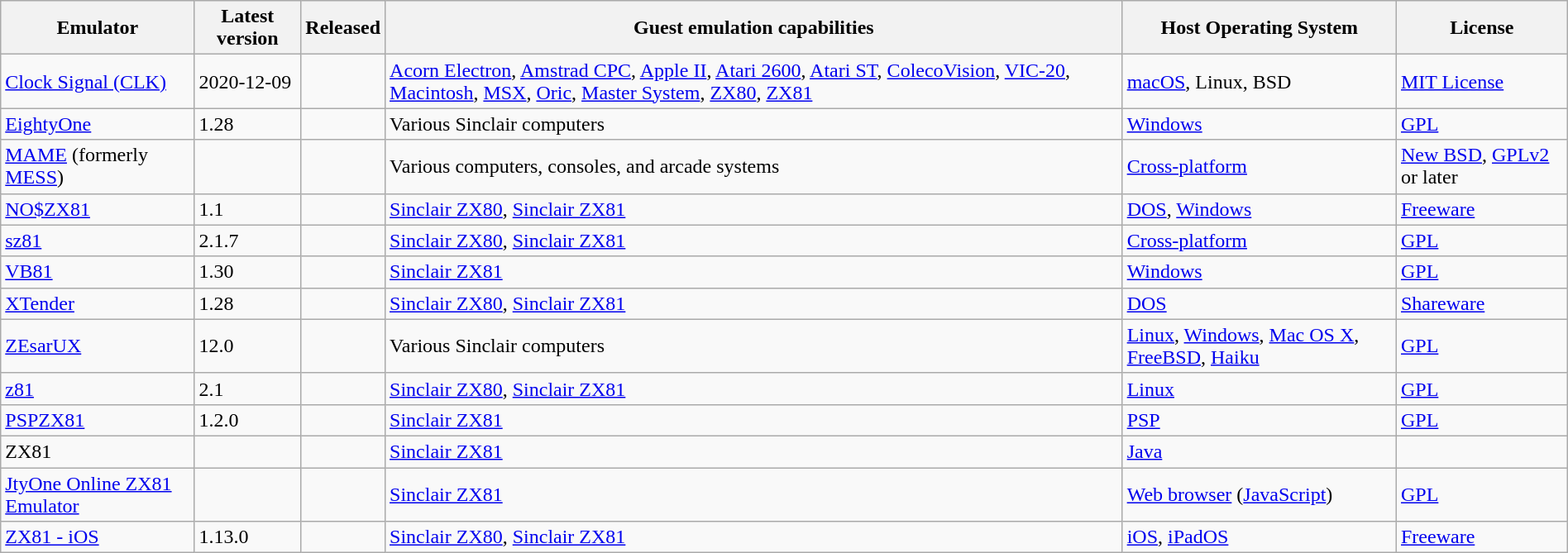<table class="wikitable sortable" style="width:100%">
<tr>
<th>Emulator</th>
<th>Latest version</th>
<th>Released</th>
<th>Guest emulation capabilities</th>
<th>Host Operating System</th>
<th>License</th>
</tr>
<tr>
<td><a href='#'>Clock Signal (CLK)</a></td>
<td>2020-12-09</td>
<td></td>
<td><a href='#'>Acorn Electron</a>, <a href='#'>Amstrad CPC</a>, <a href='#'>Apple II</a>, <a href='#'>Atari 2600</a>, <a href='#'>Atari ST</a>, <a href='#'>ColecoVision</a>, <a href='#'>VIC-20</a>, <a href='#'>Macintosh</a>, <a href='#'>MSX</a>, <a href='#'>Oric</a>, <a href='#'>Master System</a>, <a href='#'>ZX80</a>, <a href='#'>ZX81</a></td>
<td><a href='#'>macOS</a>, Linux, BSD</td>
<td><a href='#'>MIT License</a></td>
</tr>
<tr>
<td><a href='#'>EightyOne</a></td>
<td>1.28</td>
<td></td>
<td>Various Sinclair computers</td>
<td><a href='#'>Windows</a></td>
<td><a href='#'>GPL</a></td>
</tr>
<tr>
<td><a href='#'>MAME</a> (formerly <a href='#'>MESS</a>)</td>
<td></td>
<td></td>
<td>Various computers, consoles, and arcade systems</td>
<td><a href='#'>Cross-platform</a></td>
<td><a href='#'>New BSD</a>, <a href='#'>GPLv2</a> or later</td>
</tr>
<tr>
<td><a href='#'>NO$ZX81</a></td>
<td>1.1</td>
<td></td>
<td><a href='#'>Sinclair ZX80</a>, <a href='#'>Sinclair ZX81</a></td>
<td><a href='#'>DOS</a>, <a href='#'>Windows</a></td>
<td><a href='#'>Freeware</a></td>
</tr>
<tr>
<td><a href='#'>sz81</a></td>
<td>2.1.7</td>
<td></td>
<td><a href='#'>Sinclair ZX80</a>, <a href='#'>Sinclair ZX81</a></td>
<td><a href='#'>Cross-platform</a></td>
<td><a href='#'>GPL</a></td>
</tr>
<tr>
<td><a href='#'>VB81</a></td>
<td>1.30</td>
<td></td>
<td><a href='#'>Sinclair ZX81</a></td>
<td><a href='#'>Windows</a></td>
<td><a href='#'>GPL</a></td>
</tr>
<tr>
<td><a href='#'>XTender</a></td>
<td>1.28</td>
<td></td>
<td><a href='#'>Sinclair ZX80</a>, <a href='#'>Sinclair ZX81</a></td>
<td><a href='#'>DOS</a></td>
<td><a href='#'>Shareware</a></td>
</tr>
<tr>
<td><a href='#'>ZEsarUX</a></td>
<td>12.0</td>
<td></td>
<td>Various Sinclair computers</td>
<td><a href='#'>Linux</a>, <a href='#'>Windows</a>, <a href='#'>Mac OS X</a>, <a href='#'>FreeBSD</a>, <a href='#'>Haiku</a></td>
<td><a href='#'>GPL</a></td>
</tr>
<tr>
<td><a href='#'>z81</a></td>
<td>2.1</td>
<td></td>
<td><a href='#'>Sinclair ZX80</a>, <a href='#'>Sinclair ZX81</a></td>
<td><a href='#'>Linux</a></td>
<td><a href='#'>GPL</a></td>
</tr>
<tr>
<td><a href='#'>PSPZX81</a></td>
<td>1.2.0</td>
<td></td>
<td><a href='#'>Sinclair ZX81</a></td>
<td><a href='#'>PSP</a></td>
<td><a href='#'>GPL</a></td>
</tr>
<tr>
<td>ZX81</td>
<td></td>
<td></td>
<td><a href='#'>Sinclair ZX81</a></td>
<td><a href='#'>Java</a></td>
<td></td>
</tr>
<tr>
<td><a href='#'>JtyOne Online ZX81 Emulator</a></td>
<td></td>
<td></td>
<td><a href='#'>Sinclair ZX81</a></td>
<td><a href='#'>Web browser</a> (<a href='#'>JavaScript</a>)</td>
<td><a href='#'>GPL</a></td>
</tr>
<tr>
<td><a href='#'>ZX81 - iOS</a></td>
<td>1.13.0</td>
<td></td>
<td><a href='#'>Sinclair ZX80</a>, <a href='#'>Sinclair ZX81</a></td>
<td><a href='#'>iOS</a>, <a href='#'>iPadOS</a></td>
<td><a href='#'>Freeware</a></td>
</tr>
</table>
